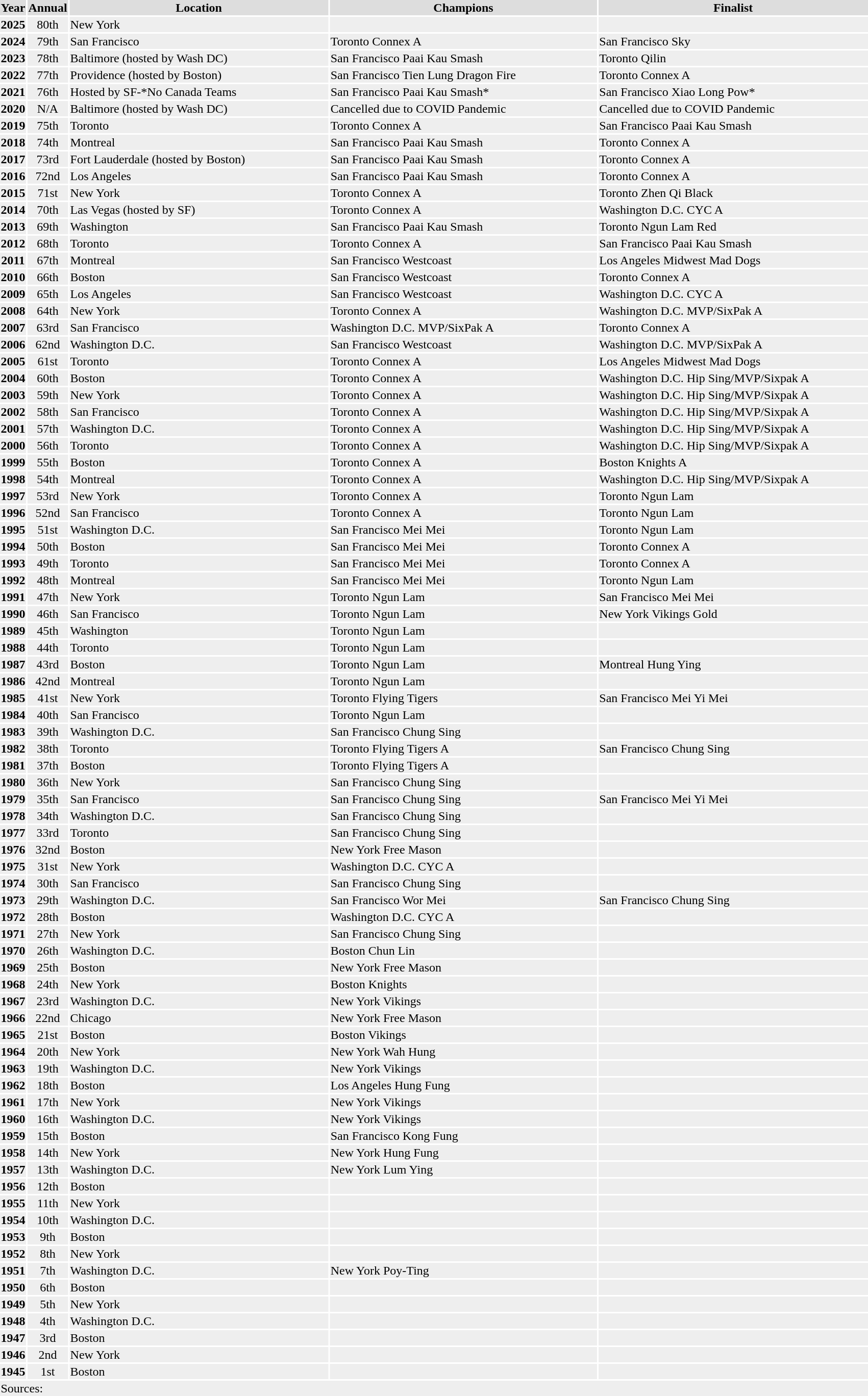<table width=90%>
<tr>
<th colspan=6></th>
</tr>
<tr bgcolor="#dddddd">
<th width=1%>Year</th>
<th width=1%>Annual</th>
<th width=32%><strong>Location</strong></th>
<th width=33%>Champions</th>
<th width=33%>Finalist</th>
</tr>
<tr bgcolor="#eeeeee">
<td align=center><strong>2025</strong></td>
<td align=center>80th</td>
<td align=left>New York</td>
<td align=left></td>
<td align=left></td>
</tr>
<tr bgcolor="#eeeeee">
<td align=center><strong>2024</strong></td>
<td align=center>79th</td>
<td align=left>San Francisco</td>
<td align=left> Toronto Connex A</td>
<td align=left> San Francisco Sky</td>
</tr>
<tr bgcolor="#eeeeee">
<td align=center><strong>2023</strong></td>
<td align=center>78th</td>
<td align=left>Baltimore (hosted by Wash DC)</td>
<td align=left> San Francisco Paai Kau Smash</td>
<td align=left> Toronto Qilin</td>
</tr>
<tr bgcolor="#eeeeee">
<td align=center><strong>2022</strong></td>
<td align=center>77th</td>
<td align=left>Providence (hosted by Boston)</td>
<td align=left> San Francisco Tien Lung Dragon Fire</td>
<td align=left> Toronto Connex A</td>
</tr>
<tr bgcolor="#eeeeee">
<td align=center><strong>2021</strong></td>
<td align=center>76th</td>
<td align=left>Hosted by SF-*No Canada Teams</td>
<td align=left> San Francisco Paai Kau Smash*</td>
<td align=left> San Francisco Xiao Long Pow*</td>
</tr>
<tr bgcolor="#eeeeee">
<td align=center><strong>2020</strong></td>
<td align=center>N/A</td>
<td align=left>Baltimore (hosted by Wash DC)</td>
<td align=left>Cancelled due to COVID Pandemic</td>
<td align=left>Cancelled due to COVID Pandemic</td>
</tr>
<tr bgcolor="#eeeeee">
<td align=center><strong>2019</strong></td>
<td align=center>75th</td>
<td align=left>Toronto</td>
<td align=left> Toronto Connex A</td>
<td align=left> San Francisco Paai Kau Smash</td>
</tr>
<tr bgcolor="#eeeeee">
<td align=center><strong>2018</strong></td>
<td align=center>74th</td>
<td align=left>Montreal</td>
<td align=left> San Francisco Paai Kau Smash</td>
<td align=left> Toronto Connex A</td>
</tr>
<tr bgcolor="#eeeeee">
<td align=center><strong>2017</strong></td>
<td align=center>73rd</td>
<td align=left>Fort Lauderdale (hosted by Boston)</td>
<td align=left> San Francisco Paai Kau Smash</td>
<td align=left> Toronto Connex A</td>
</tr>
<tr bgcolor="#eeeeee">
<td align=center><strong>2016</strong></td>
<td align=center>72nd</td>
<td align=left>Los Angeles</td>
<td align=left> San Francisco Paai Kau Smash</td>
<td align=left> Toronto Connex A</td>
</tr>
<tr bgcolor="#eeeeee">
<td align=center><strong>2015</strong></td>
<td align=center>71st</td>
<td align=left>New York</td>
<td align=left> Toronto Connex A</td>
<td align=left> Toronto Zhen Qi Black</td>
</tr>
<tr bgcolor="#eeeeee">
<td align=center><strong>2014</strong></td>
<td align=center>70th</td>
<td align=left>Las Vegas (hosted by SF)</td>
<td align=left> Toronto Connex A</td>
<td align="left"> Washington D.C. CYC A</td>
</tr>
<tr bgcolor="#eeeeee">
<td align=center><strong>2013</strong></td>
<td align=center>69th</td>
<td align=left>Washington</td>
<td align=left> San Francisco Paai Kau Smash</td>
<td align="left"> Toronto Ngun Lam Red</td>
</tr>
<tr bgcolor="#eeeeee">
<td align=center><strong>2012</strong></td>
<td align=center>68th</td>
<td align=left>Toronto</td>
<td align=left> Toronto Connex A</td>
<td align=left> San Francisco Paai Kau Smash</td>
</tr>
<tr bgcolor="#eeeeee">
<td align=center><strong>2011</strong></td>
<td align=center>67th</td>
<td align=left>Montreal</td>
<td align=left> San Francisco Westcoast</td>
<td align=left> Los Angeles Midwest Mad Dogs</td>
</tr>
<tr bgcolor="#eeeeee">
<td align=center><strong>2010</strong></td>
<td align=center>66th</td>
<td align=left>Boston</td>
<td align=left> San Francisco Westcoast</td>
<td align=left> Toronto Connex A</td>
</tr>
<tr bgcolor="#eeeeee">
<td align=center><strong>2009</strong></td>
<td align=center>65th</td>
<td align=left>Los Angeles</td>
<td align=left> San Francisco Westcoast</td>
<td align=left> Washington D.C. CYC A</td>
</tr>
<tr bgcolor="#eeeeee">
<td align=center><strong>2008</strong></td>
<td align=center>64th</td>
<td align=left>New York</td>
<td align=left> Toronto Connex A</td>
<td align=left> Washington D.C. MVP/SixPak A</td>
</tr>
<tr bgcolor="#eeeeee">
<td align=center><strong>2007</strong></td>
<td align=center>63rd</td>
<td align=left>San Francisco</td>
<td align=left> Washington D.C. MVP/SixPak A</td>
<td align=left> Toronto Connex A</td>
</tr>
<tr bgcolor="#eeeeee">
<td align=center><strong>2006</strong></td>
<td align=center>62nd</td>
<td align=left>Washington D.C.</td>
<td align=left> San Francisco Westcoast</td>
<td align=left> Washington D.C. MVP/SixPak A</td>
</tr>
<tr bgcolor="#eeeeee">
<td align=center><strong>2005</strong></td>
<td align=center>61st</td>
<td align=left>Toronto</td>
<td align=left> Toronto Connex A</td>
<td align=left> Los Angeles Midwest Mad Dogs</td>
</tr>
<tr bgcolor="#eeeeee">
<td align=center><strong>2004</strong></td>
<td align=center>60th</td>
<td align=left>Boston</td>
<td align=left> Toronto Connex A</td>
<td align=left> Washington D.C. Hip Sing/MVP/Sixpak A</td>
</tr>
<tr bgcolor="#eeeeee">
<td align=center><strong>2003</strong></td>
<td align=center>59th</td>
<td align=left>New York</td>
<td align=left> Toronto Connex A</td>
<td align=left> Washington D.C. Hip Sing/MVP/Sixpak A</td>
</tr>
<tr bgcolor="#eeeeee">
<td align=center><strong>2002</strong></td>
<td align=center>58th</td>
<td align=left>San Francisco</td>
<td align=left> Toronto Connex A</td>
<td align=left> Washington D.C. Hip Sing/MVP/Sixpak A</td>
</tr>
<tr bgcolor="#eeeeee">
<td align=center><strong>2001</strong></td>
<td align=center>57th</td>
<td align=left>Washington D.C.</td>
<td align=left> Toronto Connex A</td>
<td align=left> Washington D.C. Hip Sing/MVP/Sixpak A</td>
</tr>
<tr bgcolor="#eeeeee">
<td align=center><strong>2000</strong></td>
<td align=center>56th</td>
<td align=left>Toronto</td>
<td align=left> Toronto Connex A</td>
<td align=left> Washington D.C. Hip Sing/MVP/Sixpak A</td>
</tr>
<tr bgcolor="#eeeeee">
<td align=center><strong>1999</strong></td>
<td align=center>55th</td>
<td align=left>Boston</td>
<td align=left> Toronto Connex A</td>
<td align=left> Boston Knights A</td>
</tr>
<tr bgcolor="#eeeeee">
<td align=center><strong>1998</strong></td>
<td align=center>54th</td>
<td align=left>Montreal</td>
<td align=left> Toronto Connex A</td>
<td align=left> Washington D.C. Hip Sing/MVP/Sixpak A</td>
</tr>
<tr bgcolor="#eeeeee">
<td align=center><strong>1997</strong></td>
<td align=center>53rd</td>
<td align=left>New York</td>
<td align=left> Toronto Connex A</td>
<td align=left> Toronto Ngun Lam</td>
</tr>
<tr bgcolor="#eeeeee">
<td align=center><strong>1996</strong></td>
<td align=center>52nd</td>
<td align=left>San Francisco</td>
<td align=left> Toronto Connex A</td>
<td align=left> Toronto Ngun Lam</td>
</tr>
<tr bgcolor="#eeeeee">
<td align=center><strong>1995</strong></td>
<td align=center>51st</td>
<td align=left>Washington D.C.</td>
<td align=left> San Francisco Mei Mei</td>
<td align=left> Toronto Ngun Lam</td>
</tr>
<tr bgcolor="#eeeeee">
<td align=center><strong>1994</strong></td>
<td align=center>50th</td>
<td align=left>Boston</td>
<td align=left> San Francisco Mei Mei</td>
<td align=left> Toronto Connex A</td>
</tr>
<tr bgcolor="#eeeeee">
<td align=center><strong>1993</strong></td>
<td align=center>49th</td>
<td align=left>Toronto</td>
<td align=left> San Francisco Mei Mei</td>
<td align=left> Toronto Connex A</td>
</tr>
<tr bgcolor="#eeeeee">
<td align=center><strong>1992</strong></td>
<td align=center>48th</td>
<td align=left>Montreal</td>
<td align=left> San Francisco Mei Mei</td>
<td align=left> Toronto Ngun Lam</td>
</tr>
<tr bgcolor="#eeeeee">
<td align=center><strong>1991</strong></td>
<td align=center>47th</td>
<td align=left>New York</td>
<td align=left> Toronto Ngun Lam</td>
<td align=left> San Francisco Mei Mei</td>
</tr>
<tr bgcolor="#eeeeee">
<td align=center><strong>1990</strong></td>
<td align=center>46th</td>
<td align=left>San Francisco</td>
<td align=left> Toronto Ngun Lam</td>
<td align=left> New York Vikings Gold</td>
</tr>
<tr bgcolor="#eeeeee">
<td align=center><strong>1989</strong></td>
<td align=center>45th</td>
<td align=left>Washington</td>
<td align=left> Toronto Ngun Lam</td>
<td align=left></td>
</tr>
<tr bgcolor="#eeeeee">
<td align=center><strong>1988</strong></td>
<td align=center>44th</td>
<td align=left>Toronto</td>
<td align=left> Toronto Ngun Lam</td>
<td align=left></td>
</tr>
<tr bgcolor="#eeeeee">
<td align=center><strong>1987</strong></td>
<td align=center>43rd</td>
<td align=left>Boston</td>
<td align=left> Toronto Ngun Lam</td>
<td align=left> Montreal Hung Ying</td>
</tr>
<tr bgcolor="#eeeeee">
<td align=center><strong>1986</strong></td>
<td align=center>42nd</td>
<td align=left>Montreal</td>
<td align=left> Toronto Ngun Lam</td>
<td align=left></td>
</tr>
<tr bgcolor="#eeeeee">
<td align=center><strong>1985</strong></td>
<td align=center>41st</td>
<td align=left>New York</td>
<td align=left> Toronto Flying Tigers</td>
<td align=left> San Francisco Mei Yi Mei</td>
</tr>
<tr bgcolor="#eeeeee">
<td align=center><strong>1984</strong></td>
<td align=center>40th</td>
<td align=left>San Francisco</td>
<td align=left> Toronto Ngun Lam</td>
<td align=left></td>
</tr>
<tr bgcolor="#eeeeee">
<td align=center><strong>1983</strong></td>
<td align=center>39th</td>
<td align=left>Washington D.C.</td>
<td align=left> San Francisco Chung Sing</td>
<td align=left></td>
</tr>
<tr bgcolor="#eeeeee">
<td align=center><strong>1982</strong></td>
<td align=center>38th</td>
<td align=left>Toronto</td>
<td align=left> Toronto Flying Tigers A</td>
<td align=left> San Francisco Chung Sing</td>
</tr>
<tr bgcolor="#eeeeee">
<td align=center><strong>1981</strong></td>
<td align=center>37th</td>
<td align=left>Boston</td>
<td align=left> Toronto Flying Tigers A</td>
<td align=left></td>
</tr>
<tr bgcolor="#eeeeee">
<td align=center><strong>1980</strong></td>
<td align=center>36th</td>
<td align=left>New York</td>
<td align=left> San Francisco Chung Sing</td>
<td align=left></td>
</tr>
<tr bgcolor="#eeeeee">
<td align=center><strong>1979</strong></td>
<td align=center>35th</td>
<td align=left>San Francisco</td>
<td align=left> San Francisco Chung Sing</td>
<td align=left> San Francisco Mei Yi Mei</td>
</tr>
<tr bgcolor="#eeeeee">
<td align=center><strong>1978</strong></td>
<td align=center>34th</td>
<td align=left>Washington D.C.</td>
<td align=left> San Francisco Chung Sing</td>
<td align=left></td>
</tr>
<tr bgcolor="#eeeeee">
<td align=center><strong>1977</strong></td>
<td align=center>33rd</td>
<td align=left>Toronto</td>
<td align=left> San Francisco Chung Sing</td>
<td align=left></td>
</tr>
<tr bgcolor="#eeeeee">
<td align=center><strong>1976</strong></td>
<td align=center>32nd</td>
<td align=left>Boston</td>
<td align=left> New York Free Mason</td>
<td align=left></td>
</tr>
<tr bgcolor="#eeeeee">
<td align=center><strong>1975</strong></td>
<td align=center>31st</td>
<td align=left>New York</td>
<td align=left> Washington D.C. CYC A</td>
<td align=left></td>
</tr>
<tr bgcolor="#eeeeee">
<td align=center><strong>1974</strong></td>
<td align=center>30th</td>
<td align=left>San Francisco</td>
<td align=left> San Francisco Chung Sing</td>
<td align=left></td>
</tr>
<tr bgcolor="#eeeeee">
<td align=center><strong>1973</strong></td>
<td align=center>29th</td>
<td align=left>Washington D.C.</td>
<td align=left> San Francisco Wor Mei</td>
<td align=left> San Francisco Chung Sing</td>
</tr>
<tr bgcolor="#eeeeee">
<td align=center><strong>1972</strong></td>
<td align=center>28th</td>
<td align=left>Boston</td>
<td align=left> Washington D.C. CYC A</td>
<td align=left></td>
</tr>
<tr bgcolor="#eeeeee">
<td align=center><strong>1971</strong></td>
<td align=center>27th</td>
<td align=left>New York</td>
<td align=left> San Francisco Chung Sing</td>
<td align=left></td>
</tr>
<tr bgcolor="#eeeeee">
<td align=center><strong>1970</strong></td>
<td align=center>26th</td>
<td align=left>Washington D.C.</td>
<td align=left> Boston Chun Lin</td>
<td align=left></td>
</tr>
<tr bgcolor="#eeeeee">
<td align=center><strong>1969</strong></td>
<td align=center>25th</td>
<td align=left>Boston</td>
<td align=left> New York Free Mason</td>
<td align=left></td>
</tr>
<tr bgcolor="#eeeeee">
<td align=center><strong>1968</strong></td>
<td align=center>24th</td>
<td align=left>New York</td>
<td align=left> Boston Knights</td>
<td align=left></td>
</tr>
<tr bgcolor="#eeeeee">
<td align=center><strong>1967</strong></td>
<td align=center>23rd</td>
<td align=left>Washington D.C.</td>
<td align=left> New York Vikings</td>
<td align=left></td>
</tr>
<tr bgcolor="#eeeeee">
<td align=center><strong>1966</strong></td>
<td align=center>22nd</td>
<td align=left>Chicago</td>
<td align=left> New York Free Mason</td>
<td align=left></td>
</tr>
<tr bgcolor="#eeeeee">
<td align=center><strong>1965</strong></td>
<td align=center>21st</td>
<td align=left>Boston</td>
<td align=left> Boston Vikings</td>
<td align=left></td>
</tr>
<tr bgcolor="#eeeeee">
<td align=center><strong>1964</strong></td>
<td align=center>20th</td>
<td align=left>New York</td>
<td align=left> New York Wah Hung</td>
<td align=left></td>
</tr>
<tr bgcolor="#eeeeee">
<td align=center><strong>1963</strong></td>
<td align=center>19th</td>
<td align=left>Washington D.C.</td>
<td align=left> New York Vikings</td>
<td align=left></td>
</tr>
<tr bgcolor="#eeeeee">
<td align=center><strong>1962</strong></td>
<td align=center>18th</td>
<td align=left>Boston</td>
<td align=left> Los Angeles Hung Fung</td>
<td align=left></td>
</tr>
<tr bgcolor="#eeeeee">
<td align=center><strong>1961</strong></td>
<td align=center>17th</td>
<td align=left>New York</td>
<td align=left> New York Vikings</td>
<td align=left></td>
</tr>
<tr bgcolor="#eeeeee">
<td align=center><strong>1960</strong></td>
<td align=center>16th</td>
<td align=left>Washington D.C.</td>
<td align=left> New York Vikings</td>
<td align=left></td>
</tr>
<tr bgcolor="#eeeeee">
<td align=center><strong>1959</strong></td>
<td align=center>15th</td>
<td align=left>Boston</td>
<td align=left> San Francisco Kong Fung</td>
<td align=left></td>
</tr>
<tr bgcolor="#eeeeee">
<td align=center><strong>1958</strong></td>
<td align=center>14th</td>
<td align=left>New York</td>
<td align=left> New York Hung Fung</td>
<td align=left></td>
</tr>
<tr bgcolor="#eeeeee">
<td align=center><strong>1957</strong></td>
<td align=center>13th</td>
<td align=left>Washington D.C.</td>
<td align=left> New York Lum Ying</td>
<td align=left></td>
</tr>
<tr bgcolor="#eeeeee">
<td align=center><strong>1956</strong></td>
<td align=center>12th</td>
<td align=left>Boston</td>
<td align=left></td>
<td align=left></td>
</tr>
<tr bgcolor="#eeeeee">
<td align=center><strong>1955</strong></td>
<td align=center>11th</td>
<td align=left>New York</td>
<td align="left"></td>
<td align="left"></td>
</tr>
<tr bgcolor="#eeeeee">
<td align=center><strong>1954</strong></td>
<td align=center>10th</td>
<td align=left>Washington D.C.</td>
<td align=left></td>
<td align=left></td>
</tr>
<tr bgcolor="#eeeeee">
<td align=center><strong>1953</strong></td>
<td align=center>9th</td>
<td align=left>Boston</td>
<td align=left></td>
<td align=left></td>
</tr>
<tr bgcolor="#eeeeee">
<td align=center><strong>1952</strong></td>
<td align=center>8th</td>
<td align=left>New York</td>
<td align=left></td>
<td align=left></td>
</tr>
<tr bgcolor="#eeeeee">
<td align=center><strong>1951</strong></td>
<td align=center>7th</td>
<td align=left>Washington D.C.</td>
<td align=left> New York Poy-Ting</td>
<td align=left></td>
</tr>
<tr bgcolor="#eeeeee">
<td align=center><strong>1950</strong></td>
<td align=center>6th</td>
<td align=left>Boston</td>
<td align="left"></td>
<td align="left"></td>
</tr>
<tr bgcolor="#eeeeee">
<td align=center><strong>1949</strong></td>
<td align=center>5th</td>
<td align=left>New York</td>
<td align="left"></td>
<td align="left"></td>
</tr>
<tr bgcolor="#eeeeee">
<td align=center><strong>1948</strong></td>
<td align=center>4th</td>
<td align=left>Washington D.C.</td>
<td align="left"></td>
<td align="left"></td>
</tr>
<tr bgcolor="#eeeeee">
<td align=center><strong>1947</strong></td>
<td align=center>3rd</td>
<td align=left>Boston</td>
<td align="left"></td>
<td align="left"></td>
</tr>
<tr bgcolor="#eeeeee">
<td align=center><strong>1946</strong></td>
<td align=center>2nd</td>
<td align=left>New York</td>
<td align="left"></td>
<td align="left"></td>
</tr>
<tr bgcolor="#eeeeee">
<td align=center><strong>1945</strong></td>
<td align=center>1st</td>
<td align=left>Boston</td>
<td align="left"></td>
<td align="left"></td>
</tr>
<tr>
<td colspan="5" bgcolor="#eeeeee">Sources:</td>
</tr>
</table>
